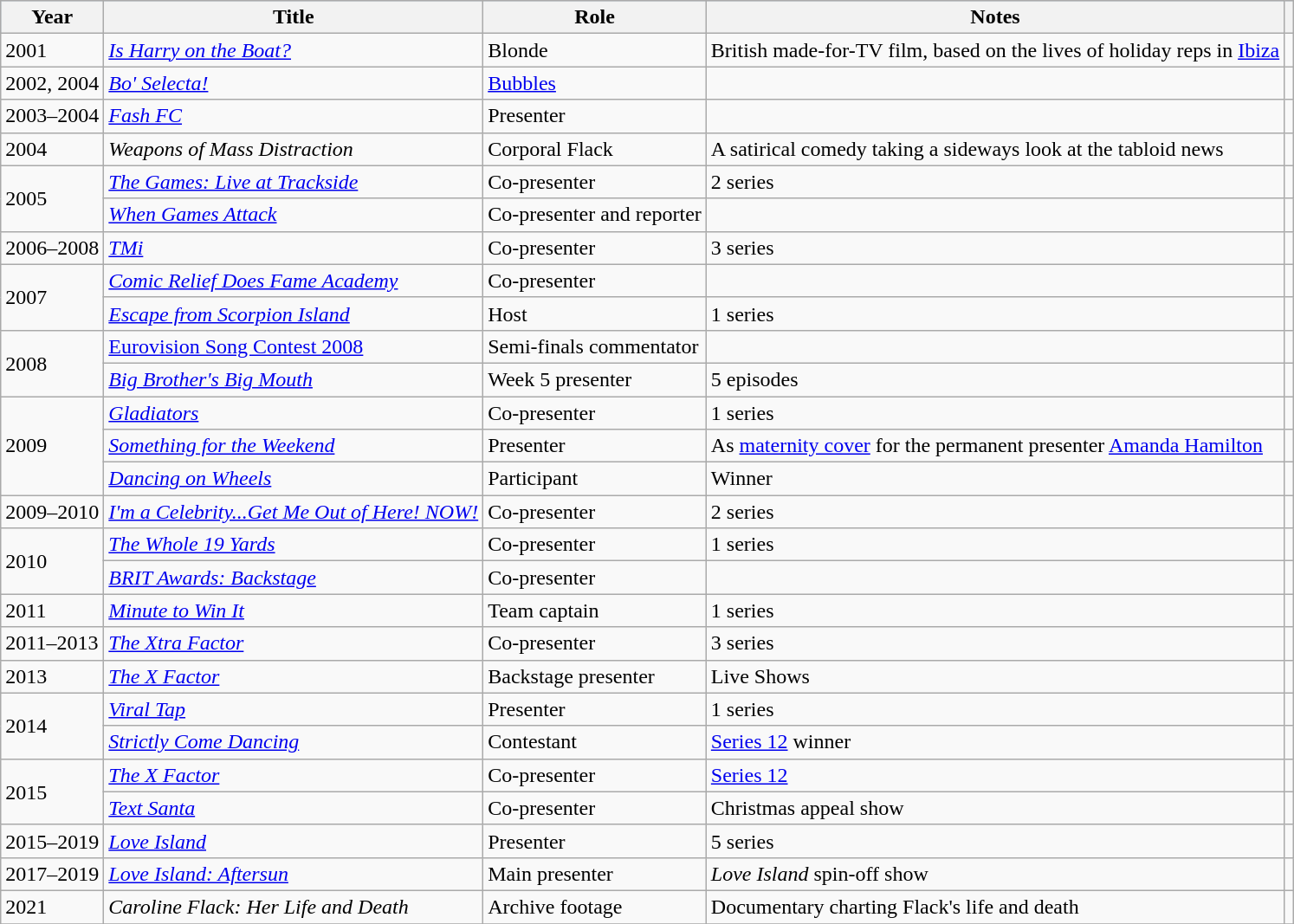<table class="wikitable sortable plainheaders">
<tr style="background:#b0c4de; text-align:center;">
<th scope="row" data-sort-type="number">Year</th>
<th scope="col">Title</th>
<th scope="col">Role</th>
<th scope="col" class="unsortable">Notes</th>
<th scope="col" class="unsortable"></th>
</tr>
<tr>
<td>2001</td>
<td><em><a href='#'>Is Harry on the Boat?</a></em></td>
<td>Blonde</td>
<td>British made-for-TV film, based on the lives of holiday reps in <a href='#'>Ibiza</a></td>
<td style="text-align:center;"></td>
</tr>
<tr>
<td>2002, 2004</td>
<td><em><a href='#'>Bo' Selecta!</a></em></td>
<td><a href='#'>Bubbles</a></td>
<td></td>
<td style="text-align:center;"></td>
</tr>
<tr>
<td>2003–2004</td>
<td><em><a href='#'>Fash FC</a></em></td>
<td>Presenter</td>
<td></td>
<td style="text-align:center;"></td>
</tr>
<tr>
<td>2004</td>
<td><em>Weapons of Mass Distraction</em></td>
<td>Corporal Flack</td>
<td>A satirical comedy taking a sideways look at the tabloid news</td>
<td style="text-align:center;"></td>
</tr>
<tr>
<td rowspan="2">2005</td>
<td><em><a href='#'>The Games: Live at Trackside</a></em></td>
<td>Co-presenter</td>
<td>2 series</td>
<td style="text-align:center;"></td>
</tr>
<tr>
<td><em><a href='#'>When Games Attack</a></em></td>
<td>Co-presenter and reporter</td>
<td></td>
<td style="text-align:center;"></td>
</tr>
<tr>
<td>2006–2008</td>
<td><em><a href='#'>TMi</a></em></td>
<td>Co-presenter</td>
<td>3 series</td>
<td style="text-align:center;"></td>
</tr>
<tr>
<td rowspan="2">2007</td>
<td><em><a href='#'>Comic Relief Does Fame Academy</a></em></td>
<td>Co-presenter</td>
<td></td>
<td style="text-align:center;"></td>
</tr>
<tr>
<td><em><a href='#'>Escape from Scorpion Island</a></em></td>
<td>Host</td>
<td>1 series</td>
<td style="text-align:center;"></td>
</tr>
<tr>
<td rowspan="2">2008</td>
<td><a href='#'>Eurovision Song Contest 2008</a></td>
<td>Semi-finals commentator</td>
<td></td>
<td style="text-align:center;"></td>
</tr>
<tr>
<td><em><a href='#'>Big Brother's Big Mouth</a></em></td>
<td>Week 5 presenter</td>
<td>5 episodes</td>
<td style="text-align:center;"></td>
</tr>
<tr>
<td rowspan="3">2009</td>
<td><em><a href='#'>Gladiators</a></em></td>
<td>Co-presenter</td>
<td>1 series</td>
<td style="text-align:center;"></td>
</tr>
<tr>
<td><em><a href='#'>Something for the Weekend</a></em></td>
<td>Presenter</td>
<td>As <a href='#'>maternity cover</a> for the permanent presenter <a href='#'>Amanda Hamilton</a></td>
<td style="text-align:center;"></td>
</tr>
<tr>
<td><em><a href='#'>Dancing on Wheels</a></em></td>
<td>Participant</td>
<td>Winner</td>
<td style="text-align:center;"></td>
</tr>
<tr>
<td>2009–2010</td>
<td><em><a href='#'>I'm a Celebrity...Get Me Out of Here! NOW!</a></em></td>
<td>Co-presenter</td>
<td>2 series</td>
<td style="text-align:center;"></td>
</tr>
<tr>
<td rowspan="2">2010</td>
<td><em><a href='#'>The Whole 19 Yards</a></em></td>
<td>Co-presenter</td>
<td>1 series</td>
<td style="text-align:center;"></td>
</tr>
<tr>
<td><em><a href='#'>BRIT Awards: Backstage</a></em></td>
<td>Co-presenter</td>
<td></td>
<td style="text-align:center;"></td>
</tr>
<tr>
<td>2011</td>
<td><em><a href='#'>Minute to Win It</a></em></td>
<td>Team captain</td>
<td>1 series</td>
<td style="text-align:center;"></td>
</tr>
<tr>
<td>2011–2013</td>
<td><em><a href='#'>The Xtra Factor</a></em></td>
<td>Co-presenter</td>
<td>3 series</td>
<td style="text-align:center;"></td>
</tr>
<tr>
<td>2013</td>
<td><em><a href='#'>The X Factor</a></em></td>
<td>Backstage presenter</td>
<td>Live Shows</td>
<td style="text-align:center;"></td>
</tr>
<tr>
<td rowspan="2">2014</td>
<td><em><a href='#'>Viral Tap</a></em></td>
<td>Presenter</td>
<td>1 series</td>
<td style="text-align:center;"></td>
</tr>
<tr>
<td><em><a href='#'>Strictly Come Dancing</a></em></td>
<td>Contestant</td>
<td><a href='#'>Series 12</a> winner</td>
<td style="text-align:center;"></td>
</tr>
<tr>
<td rowspan="2">2015</td>
<td><em><a href='#'>The X Factor</a></em></td>
<td>Co-presenter</td>
<td><a href='#'>Series 12</a></td>
<td style="text-align:center;"></td>
</tr>
<tr>
<td><em><a href='#'>Text Santa</a></em></td>
<td>Co-presenter</td>
<td>Christmas appeal show</td>
<td style="text-align:center;"></td>
</tr>
<tr>
<td>2015–2019</td>
<td><em><a href='#'>Love Island</a></em></td>
<td>Presenter</td>
<td>5 series</td>
<td style="text-align:center;"></td>
</tr>
<tr>
<td>2017–2019</td>
<td><em><a href='#'>Love Island: Aftersun</a></em></td>
<td>Main presenter</td>
<td><em>Love Island</em> spin-off show</td>
<td style="text-align:center;"></td>
</tr>
<tr>
<td>2021</td>
<td><em>Caroline Flack: Her Life and Death</em></td>
<td>Archive footage</td>
<td>Documentary charting Flack's life and death</td>
<td style="text-align:center;"></td>
</tr>
<tr>
</tr>
</table>
